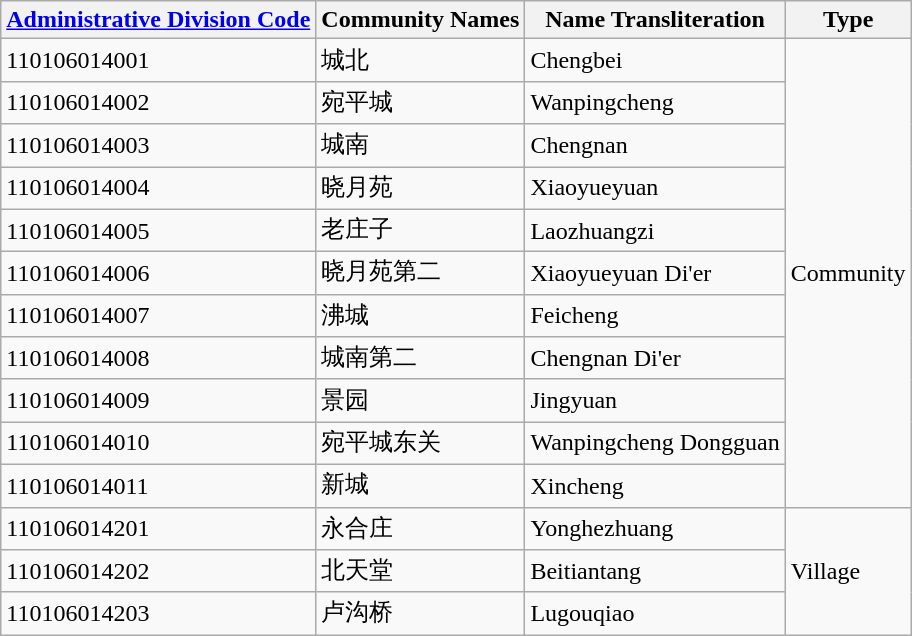<table class="wikitable sortable">
<tr>
<th><a href='#'>Administrative Division Code</a></th>
<th>Community Names</th>
<th>Name Transliteration</th>
<th>Type</th>
</tr>
<tr>
<td>110106014001</td>
<td>城北</td>
<td>Chengbei</td>
<td rowspan="11">Community</td>
</tr>
<tr>
<td>110106014002</td>
<td>宛平城</td>
<td>Wanpingcheng</td>
</tr>
<tr>
<td>110106014003</td>
<td>城南</td>
<td>Chengnan</td>
</tr>
<tr>
<td>110106014004</td>
<td>晓月苑</td>
<td>Xiaoyueyuan</td>
</tr>
<tr>
<td>110106014005</td>
<td>老庄子</td>
<td>Laozhuangzi</td>
</tr>
<tr>
<td>110106014006</td>
<td>晓月苑第二</td>
<td>Xiaoyueyuan Di'er</td>
</tr>
<tr>
<td>110106014007</td>
<td>沸城</td>
<td>Feicheng</td>
</tr>
<tr>
<td>110106014008</td>
<td>城南第二</td>
<td>Chengnan Di'er</td>
</tr>
<tr>
<td>110106014009</td>
<td>景园</td>
<td>Jingyuan</td>
</tr>
<tr>
<td>110106014010</td>
<td>宛平城东关</td>
<td>Wanpingcheng Dongguan</td>
</tr>
<tr>
<td>110106014011</td>
<td>新城</td>
<td>Xincheng</td>
</tr>
<tr>
<td>110106014201</td>
<td>永合庄</td>
<td>Yonghezhuang</td>
<td rowspan="3">Village</td>
</tr>
<tr>
<td>110106014202</td>
<td>北天堂</td>
<td>Beitiantang</td>
</tr>
<tr>
<td>110106014203</td>
<td>卢沟桥</td>
<td>Lugouqiao</td>
</tr>
</table>
